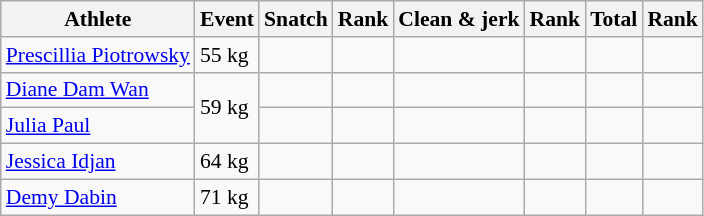<table class="wikitable" style="font-size:90%;text-align:center">
<tr>
<th>Athlete</th>
<th>Event</th>
<th>Snatch</th>
<th>Rank</th>
<th>Clean & jerk</th>
<th>Rank</th>
<th>Total</th>
<th>Rank</th>
</tr>
<tr align=center>
<td align=left><a href='#'>Prescillia Piotrowsky</a></td>
<td align=left>55 kg</td>
<td></td>
<td></td>
<td></td>
<td></td>
<td></td>
<td></td>
</tr>
<tr align=center>
<td align=left><a href='#'>Diane Dam Wan</a></td>
<td align=left rowspan=2>59 kg</td>
<td></td>
<td></td>
<td></td>
<td></td>
<td></td>
<td></td>
</tr>
<tr align=center>
<td align=left><a href='#'>Julia Paul</a></td>
<td></td>
<td></td>
<td></td>
<td></td>
<td></td>
<td></td>
</tr>
<tr align=center>
<td align=left><a href='#'>Jessica Idjan</a></td>
<td align=left>64 kg</td>
<td></td>
<td></td>
<td></td>
<td></td>
<td></td>
<td></td>
</tr>
<tr align=center>
<td align=left><a href='#'>Demy Dabin</a></td>
<td align=left>71 kg</td>
<td></td>
<td></td>
<td></td>
<td></td>
<td></td>
<td></td>
</tr>
</table>
